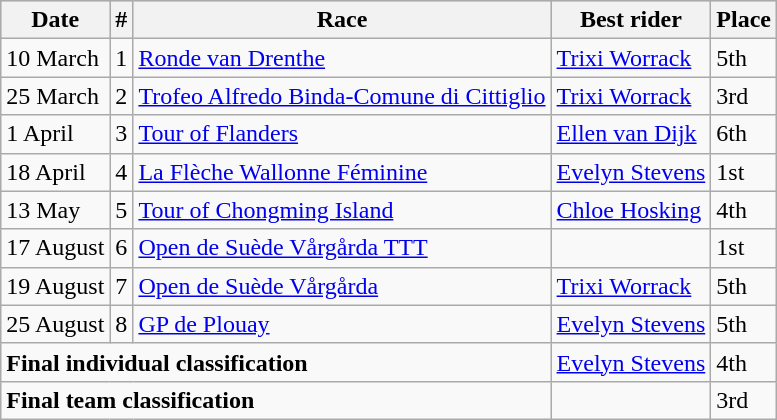<table class="wikitable">
<tr style="background:#ccccff;">
<th>Date</th>
<th>#</th>
<th>Race</th>
<th>Best rider</th>
<th>Place</th>
</tr>
<tr>
<td>10 March</td>
<td>1</td>
<td><a href='#'>Ronde van Drenthe</a></td>
<td> <a href='#'>Trixi Worrack</a></td>
<td>5th</td>
</tr>
<tr>
<td>25 March</td>
<td>2</td>
<td><a href='#'>Trofeo Alfredo Binda-Comune di Cittiglio</a></td>
<td> <a href='#'>Trixi Worrack</a></td>
<td>3rd</td>
</tr>
<tr>
<td>1 April</td>
<td>3</td>
<td><a href='#'>Tour of Flanders</a></td>
<td> <a href='#'>Ellen van Dijk</a></td>
<td>6th</td>
</tr>
<tr>
<td>18 April</td>
<td>4</td>
<td><a href='#'>La Flèche Wallonne Féminine</a></td>
<td> <a href='#'>Evelyn Stevens</a></td>
<td>1st</td>
</tr>
<tr>
<td>13 May</td>
<td>5</td>
<td><a href='#'>Tour of Chongming Island</a></td>
<td> <a href='#'>Chloe Hosking</a></td>
<td>4th</td>
</tr>
<tr>
<td>17 August</td>
<td>6</td>
<td><a href='#'>Open de Suède Vårgårda TTT</a></td>
<td></td>
<td>1st</td>
</tr>
<tr>
<td>19 August</td>
<td>7</td>
<td><a href='#'>Open de Suède Vårgårda</a></td>
<td> <a href='#'>Trixi Worrack</a></td>
<td>5th</td>
</tr>
<tr>
<td>25 August</td>
<td>8</td>
<td><a href='#'>GP de Plouay</a></td>
<td> <a href='#'>Evelyn Stevens</a></td>
<td>5th</td>
</tr>
<tr>
<td colspan=3><strong>Final individual classification</strong></td>
<td> <a href='#'>Evelyn Stevens</a></td>
<td>4th</td>
</tr>
<tr>
<td colspan=3><strong>Final team classification</strong></td>
<td></td>
<td>3rd</td>
</tr>
</table>
